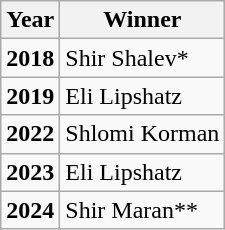<table class="wikitable">
<tr>
<th>Year</th>
<th>Winner</th>
</tr>
<tr>
<td><strong>2018</strong></td>
<td>Shir Shalev*</td>
</tr>
<tr>
<td><strong>2019</strong></td>
<td>Eli Lipshatz</td>
</tr>
<tr>
<td><strong>2022</strong></td>
<td>Shlomi Korman</td>
</tr>
<tr>
<td><strong>2023</strong></td>
<td>Eli Lipshatz</td>
</tr>
<tr>
<td><strong>2024</strong></td>
<td>Shir Maran**</td>
</tr>
</table>
